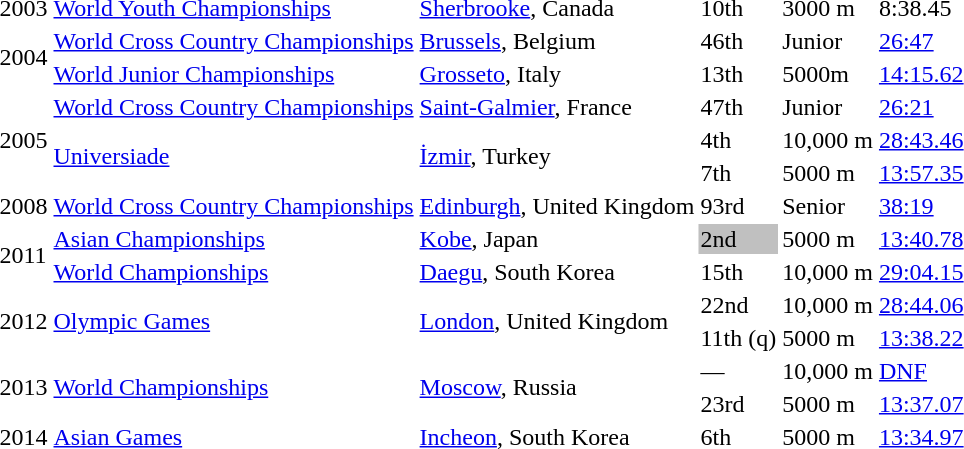<table>
<tr>
<td>2003</td>
<td><a href='#'>World Youth Championships</a></td>
<td><a href='#'>Sherbrooke</a>, Canada</td>
<td>10th</td>
<td>3000 m</td>
<td>8:38.45</td>
</tr>
<tr>
<td rowspan=2>2004</td>
<td><a href='#'>World Cross Country Championships</a></td>
<td><a href='#'>Brussels</a>, Belgium</td>
<td>46th</td>
<td>Junior</td>
<td><a href='#'>26:47</a></td>
</tr>
<tr>
<td><a href='#'>World Junior Championships</a></td>
<td><a href='#'>Grosseto</a>, Italy</td>
<td>13th</td>
<td>5000m</td>
<td><a href='#'>14:15.62</a></td>
</tr>
<tr>
<td rowspan=3>2005</td>
<td><a href='#'>World Cross Country Championships</a></td>
<td><a href='#'>Saint-Galmier</a>, France</td>
<td>47th</td>
<td>Junior</td>
<td><a href='#'>26:21</a></td>
</tr>
<tr>
<td rowspan=2><a href='#'>Universiade</a></td>
<td rowspan=2><a href='#'>İzmir</a>, Turkey</td>
<td>4th</td>
<td>10,000 m</td>
<td><a href='#'>28:43.46</a></td>
</tr>
<tr>
<td>7th</td>
<td>5000 m</td>
<td><a href='#'>13:57.35</a></td>
</tr>
<tr>
<td>2008</td>
<td><a href='#'>World Cross Country Championships</a></td>
<td><a href='#'>Edinburgh</a>, United Kingdom</td>
<td>93rd</td>
<td>Senior</td>
<td><a href='#'>38:19</a></td>
</tr>
<tr>
<td rowspan=2>2011</td>
<td><a href='#'>Asian Championships</a></td>
<td><a href='#'>Kobe</a>, Japan</td>
<td bgcolor="silver">2nd</td>
<td>5000 m</td>
<td><a href='#'>13:40.78</a></td>
</tr>
<tr>
<td><a href='#'>World Championships</a></td>
<td><a href='#'>Daegu</a>, South Korea</td>
<td>15th</td>
<td>10,000 m</td>
<td><a href='#'>29:04.15</a></td>
</tr>
<tr>
<td rowspan=2>2012</td>
<td rowspan=2><a href='#'>Olympic Games</a></td>
<td rowspan=2><a href='#'>London</a>, United Kingdom</td>
<td>22nd</td>
<td>10,000 m</td>
<td><a href='#'>28:44.06</a></td>
</tr>
<tr>
<td>11th (q)</td>
<td>5000 m</td>
<td><a href='#'>13:38.22</a></td>
</tr>
<tr>
<td rowspan=2>2013</td>
<td rowspan=2><a href='#'>World Championships</a></td>
<td rowspan=2><a href='#'>Moscow</a>, Russia</td>
<td>—</td>
<td>10,000 m</td>
<td><a href='#'>DNF</a></td>
</tr>
<tr>
<td>23rd</td>
<td>5000 m</td>
<td><a href='#'>13:37.07</a></td>
</tr>
<tr>
<td>2014</td>
<td><a href='#'>Asian Games</a></td>
<td><a href='#'>Incheon</a>, South Korea</td>
<td>6th</td>
<td>5000 m</td>
<td><a href='#'>13:34.97</a></td>
</tr>
</table>
